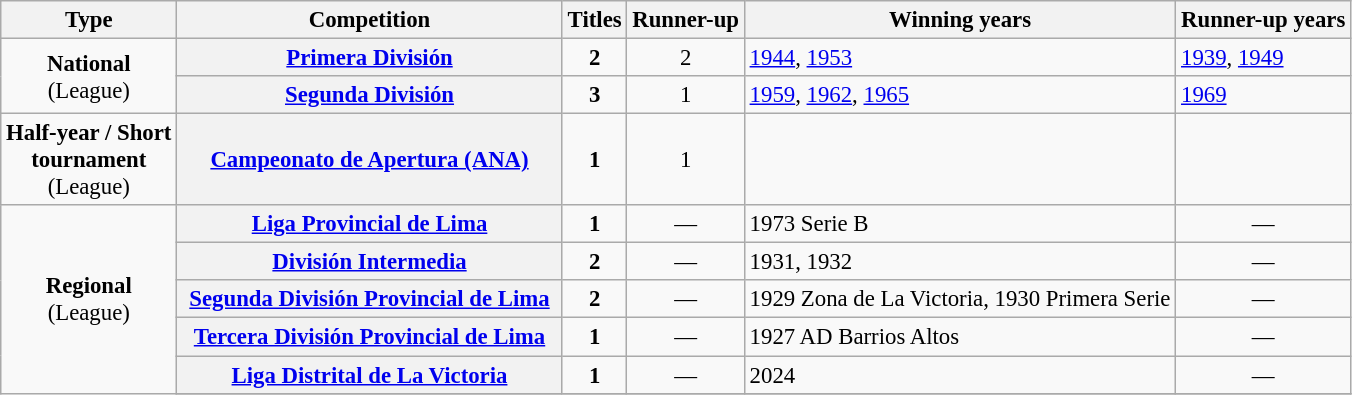<table class="wikitable plainrowheaders" style="font-size:95%; text-align:center;">
<tr>
<th>Type</th>
<th width=250px>Competition</th>
<th>Titles</th>
<th>Runner-up</th>
<th>Winning years</th>
<th>Runner-up years</th>
</tr>
<tr>
<td rowspan=2><strong>National</strong><br>(League)</td>
<th scope=col><a href='#'>Primera División</a></th>
<td><strong>2</strong></td>
<td>2</td>
<td align="left"><a href='#'>1944</a>, <a href='#'>1953</a></td>
<td align="left"><a href='#'>1939</a>, <a href='#'>1949</a></td>
</tr>
<tr>
<th scope=col><a href='#'>Segunda División</a></th>
<td><strong>3</strong></td>
<td>1</td>
<td align="left"><a href='#'>1959</a>, <a href='#'>1962</a>, <a href='#'>1965</a></td>
<td align="left"><a href='#'>1969</a></td>
</tr>
<tr>
<td rowspan=1><strong>Half-year / Short<br>tournament</strong><br>(League)</td>
<th scope=col><a href='#'>Campeonato de Apertura (ANA)</a></th>
<td><strong>1</strong></td>
<td>1</td>
<td></td>
<td></td>
</tr>
<tr>
<td rowspan=6><strong>Regional</strong><br>(League)</td>
<th scope=col><a href='#'>Liga Provincial de Lima</a></th>
<td><strong>1</strong></td>
<td style="text-align:center;">—</td>
<td align="left">1973 Serie B</td>
<td style="text-align:center;">—</td>
</tr>
<tr>
<th scope=col><a href='#'>División Intermedia</a></th>
<td><strong>2</strong></td>
<td style="text-align:center;">—</td>
<td align="left">1931, 1932</td>
<td style="text-align:center;">—</td>
</tr>
<tr>
<th scope=col><a href='#'>Segunda División Provincial de Lima</a></th>
<td><strong>2</strong></td>
<td style="text-align:center;">—</td>
<td align="left">1929 Zona de La Victoria, 1930 Primera Serie</td>
<td style="text-align:center;">—</td>
</tr>
<tr>
<th scope=col><a href='#'>Tercera División Provincial de Lima</a></th>
<td><strong>1</strong></td>
<td style="text-align:center;">—</td>
<td align="left">1927 AD Barrios Altos</td>
<td style="text-align:center;">—</td>
</tr>
<tr>
<th scope=col><a href='#'>Liga Distrital de La Victoria</a></th>
<td><strong>1</strong></td>
<td style="text-align:center;">—</td>
<td align="left">2024</td>
<td style="text-align:center;">—</td>
</tr>
<tr>
</tr>
</table>
